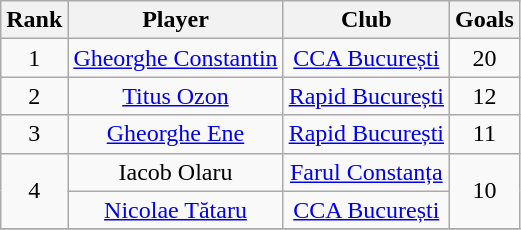<table class="wikitable sortable" style="text-align:center">
<tr>
<th>Rank</th>
<th>Player</th>
<th>Club</th>
<th>Goals</th>
</tr>
<tr>
<td rowspan=1 align=center>1</td>
<td><a href='#'>Gheorghe Constantin</a></td>
<td><a href='#'>CCA București</a></td>
<td rowspan=1 align=center>20</td>
</tr>
<tr>
<td rowspan=1 align=center>2</td>
<td><a href='#'>Titus Ozon</a></td>
<td><a href='#'>Rapid București</a></td>
<td rowspan=1 align=center>12</td>
</tr>
<tr>
<td rowspan=1 align=center>3</td>
<td><a href='#'>Gheorghe Ene</a></td>
<td><a href='#'>Rapid București</a></td>
<td rowspan=1 align=center>11</td>
</tr>
<tr>
<td rowspan=2 align=center>4</td>
<td>Iacob Olaru</td>
<td><a href='#'>Farul Constanța</a></td>
<td rowspan=2 align=center>10</td>
</tr>
<tr>
<td><a href='#'>Nicolae Tătaru</a></td>
<td><a href='#'>CCA București</a></td>
</tr>
<tr>
</tr>
</table>
